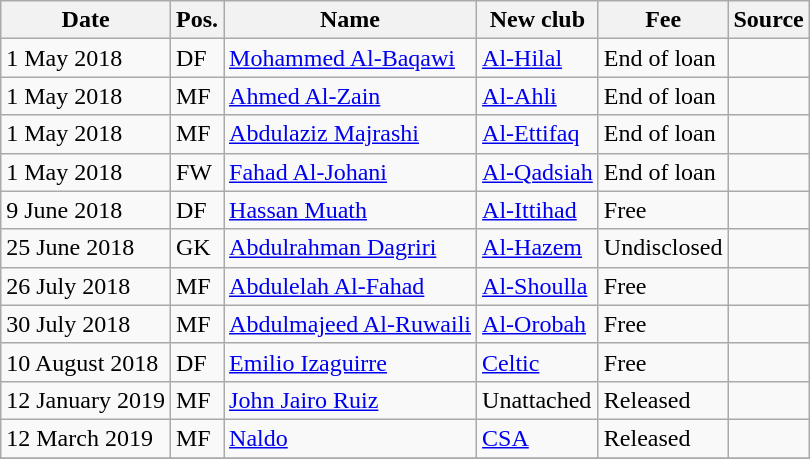<table class="wikitable" style="text-align:left">
<tr>
<th>Date</th>
<th>Pos.</th>
<th>Name</th>
<th>New club</th>
<th>Fee</th>
<th>Source</th>
</tr>
<tr>
<td>1 May 2018</td>
<td>DF</td>
<td> <a href='#'>Mohammed Al-Baqawi</a></td>
<td> <a href='#'>Al-Hilal</a></td>
<td>End of loan</td>
<td></td>
</tr>
<tr>
<td>1 May 2018</td>
<td>MF</td>
<td> <a href='#'>Ahmed Al-Zain</a></td>
<td> <a href='#'>Al-Ahli</a></td>
<td>End of loan</td>
<td></td>
</tr>
<tr>
<td>1 May 2018</td>
<td>MF</td>
<td> <a href='#'>Abdulaziz Majrashi</a></td>
<td> <a href='#'>Al-Ettifaq</a></td>
<td>End of loan</td>
<td></td>
</tr>
<tr>
<td>1 May 2018</td>
<td>FW</td>
<td> <a href='#'>Fahad Al-Johani</a></td>
<td> <a href='#'>Al-Qadsiah</a></td>
<td>End of loan</td>
<td></td>
</tr>
<tr>
<td>9 June 2018</td>
<td>DF</td>
<td> <a href='#'>Hassan Muath</a></td>
<td> <a href='#'>Al-Ittihad</a></td>
<td>Free</td>
<td></td>
</tr>
<tr>
<td>25 June 2018</td>
<td>GK</td>
<td> <a href='#'>Abdulrahman Dagriri</a></td>
<td> <a href='#'>Al-Hazem</a></td>
<td>Undisclosed</td>
<td></td>
</tr>
<tr>
<td>26 July 2018</td>
<td>MF</td>
<td> <a href='#'>Abdulelah Al-Fahad</a></td>
<td> <a href='#'>Al-Shoulla</a></td>
<td>Free</td>
<td></td>
</tr>
<tr>
<td>30 July 2018</td>
<td>MF</td>
<td> <a href='#'>Abdulmajeed Al-Ruwaili</a></td>
<td> <a href='#'>Al-Orobah</a></td>
<td>Free</td>
<td></td>
</tr>
<tr>
<td>10 August 2018</td>
<td>DF</td>
<td> <a href='#'>Emilio Izaguirre</a></td>
<td> <a href='#'>Celtic</a></td>
<td>Free</td>
<td></td>
</tr>
<tr>
<td>12 January 2019</td>
<td>MF</td>
<td> <a href='#'>John Jairo Ruiz</a></td>
<td>Unattached</td>
<td>Released</td>
<td></td>
</tr>
<tr>
<td>12 March 2019</td>
<td>MF</td>
<td> <a href='#'>Naldo</a></td>
<td> <a href='#'>CSA</a></td>
<td>Released</td>
<td></td>
</tr>
<tr>
</tr>
</table>
